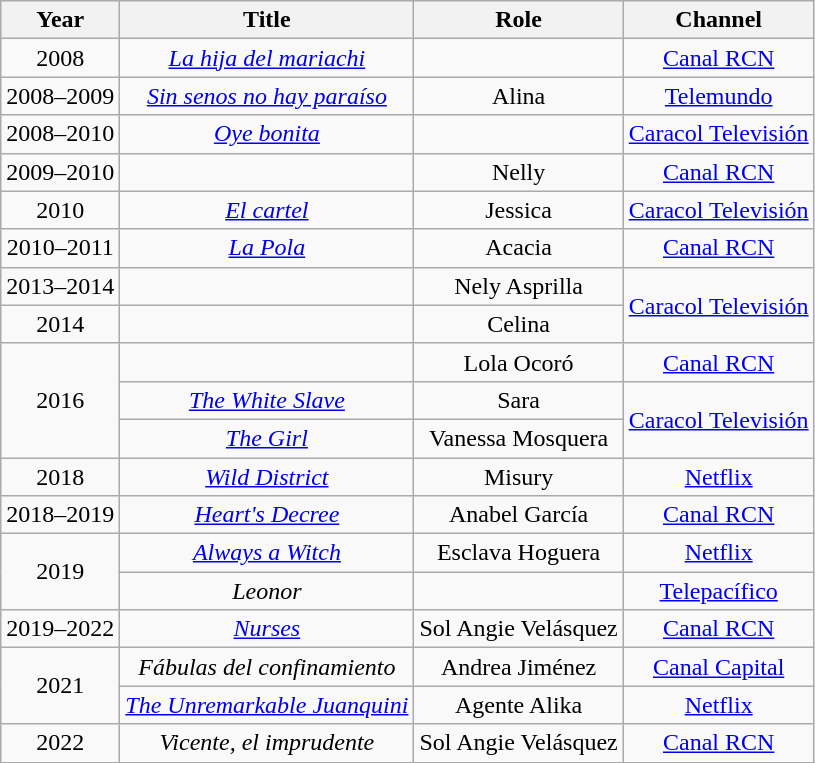<table class="wikitable plainrowheaders" style="text-align:center;" border="1">
<tr>
<th>Year</th>
<th>Title</th>
<th>Role</th>
<th>Channel</th>
</tr>
<tr>
<td>2008</td>
<td><em><a href='#'>La hija del mariachi</a></em></td>
<td></td>
<td><a href='#'>Canal RCN</a></td>
</tr>
<tr>
<td>2008–2009</td>
<td><em><a href='#'>Sin senos no hay paraíso</a></em></td>
<td>Alina</td>
<td><a href='#'>Telemundo</a></td>
</tr>
<tr>
<td>2008–2010</td>
<td><em><a href='#'>Oye bonita</a></em></td>
<td></td>
<td><a href='#'>Caracol Televisión</a></td>
</tr>
<tr>
<td>2009–2010</td>
<td><em></em></td>
<td>Nelly</td>
<td><a href='#'>Canal RCN</a></td>
</tr>
<tr>
<td>2010</td>
<td><em><a href='#'>El cartel</a></em></td>
<td>Jessica</td>
<td><a href='#'>Caracol Televisión</a></td>
</tr>
<tr>
<td>2010–2011</td>
<td><em><a href='#'>La Pola</a></em></td>
<td>Acacia</td>
<td><a href='#'>Canal RCN</a></td>
</tr>
<tr>
<td>2013–2014</td>
<td><em></em></td>
<td>Nely Asprilla</td>
<td rowspan=2><a href='#'>Caracol Televisión</a></td>
</tr>
<tr>
<td>2014</td>
<td><em></em></td>
<td>Celina</td>
</tr>
<tr>
<td rowspan=3>2016</td>
<td><em></em></td>
<td>Lola Ocoró</td>
<td><a href='#'>Canal RCN</a></td>
</tr>
<tr>
<td><em><a href='#'>The White Slave</a></em></td>
<td>Sara</td>
<td rowspan=2><a href='#'>Caracol Televisión</a></td>
</tr>
<tr>
<td><em><a href='#'>The Girl</a></em></td>
<td>Vanessa Mosquera</td>
</tr>
<tr>
<td>2018</td>
<td><em><a href='#'>Wild District</a></em></td>
<td>Misury</td>
<td><a href='#'>Netflix</a></td>
</tr>
<tr>
<td>2018–2019</td>
<td><em><a href='#'>Heart's Decree</a></em></td>
<td>Anabel García</td>
<td><a href='#'>Canal RCN</a></td>
</tr>
<tr>
<td rowspan=2>2019</td>
<td><em><a href='#'>Always a Witch</a></em></td>
<td>Esclava Hoguera</td>
<td><a href='#'>Netflix</a></td>
</tr>
<tr>
<td><em>Leonor</em></td>
<td></td>
<td><a href='#'>Telepacífico</a></td>
</tr>
<tr>
<td>2019–2022</td>
<td><em><a href='#'>Nurses</a></em></td>
<td>Sol Angie Velásquez</td>
<td><a href='#'>Canal RCN</a></td>
</tr>
<tr>
<td rowspan=2>2021</td>
<td><em>Fábulas del confinamiento</em></td>
<td>Andrea Jiménez</td>
<td><a href='#'>Canal Capital</a></td>
</tr>
<tr>
<td><em><a href='#'>The Unremarkable Juanquini</a></em></td>
<td>Agente Alika</td>
<td><a href='#'>Netflix</a></td>
</tr>
<tr>
<td>2022</td>
<td><em>Vicente, el imprudente</em></td>
<td>Sol Angie Velásquez</td>
<td><a href='#'>Canal RCN</a></td>
</tr>
</table>
